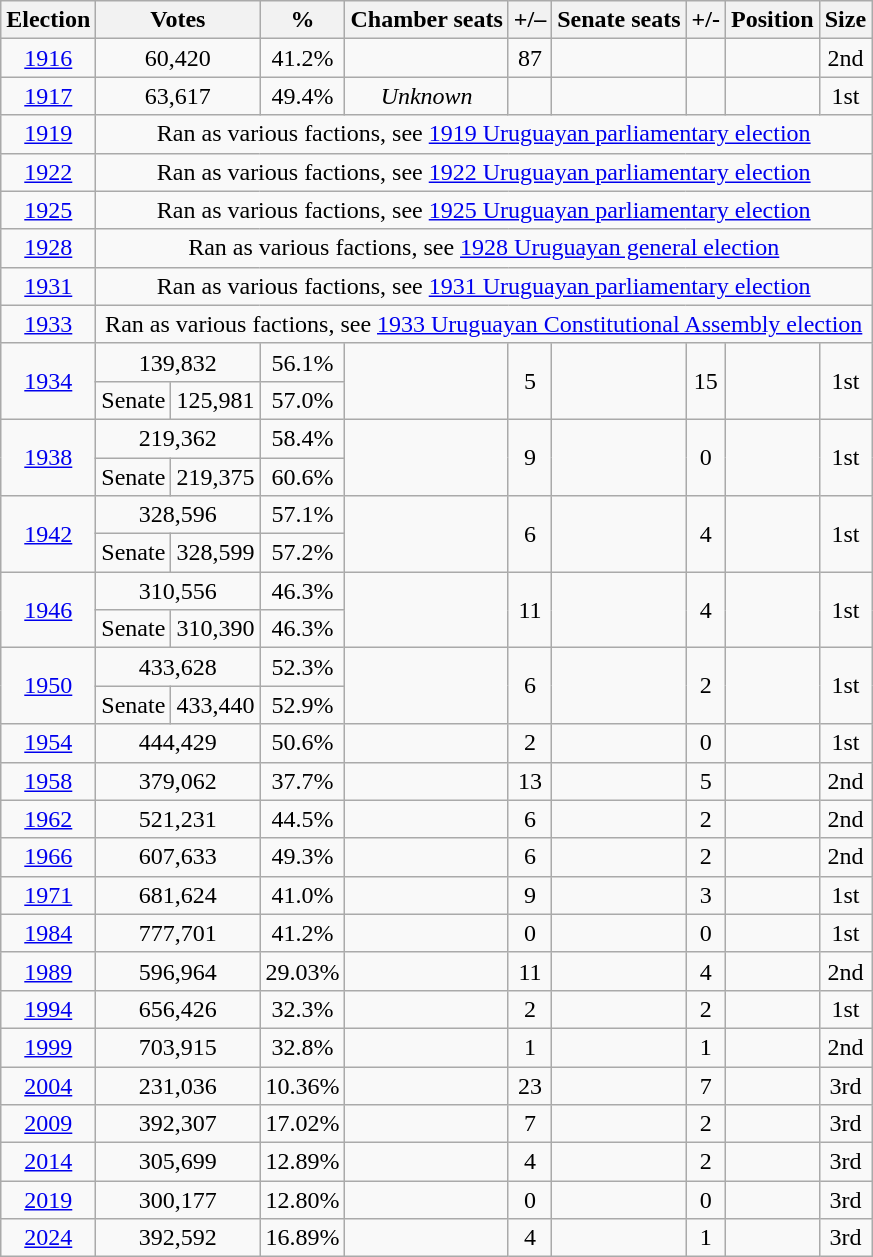<table class="wikitable" style="text-align:center">
<tr>
<th>Election</th>
<th colspan="2">Votes</th>
<th>%</th>
<th>Chamber seats</th>
<th>+/–</th>
<th>Senate seats</th>
<th>+/-</th>
<th>Position</th>
<th>Size</th>
</tr>
<tr>
<td><a href='#'>1916</a></td>
<td colspan="2">60,420</td>
<td>41.2%</td>
<td></td>
<td> 87</td>
<td></td>
<td></td>
<td></td>
<td> 2nd</td>
</tr>
<tr>
<td><a href='#'>1917</a></td>
<td colspan="2">63,617</td>
<td>49.4%</td>
<td><em>Unknown</em></td>
<td></td>
<td></td>
<td></td>
<td></td>
<td> 1st</td>
</tr>
<tr>
<td><a href='#'>1919</a></td>
<td colspan="9">Ran as various factions, see <a href='#'>1919 Uruguayan parliamentary election</a></td>
</tr>
<tr>
<td><a href='#'>1922</a></td>
<td colspan="9">Ran as various factions, see <a href='#'>1922 Uruguayan parliamentary election</a></td>
</tr>
<tr>
<td><a href='#'>1925</a></td>
<td colspan="9">Ran as various factions, see <a href='#'>1925 Uruguayan parliamentary election</a></td>
</tr>
<tr>
<td><a href='#'>1928</a></td>
<td colspan="9">Ran as various factions, see <a href='#'>1928 Uruguayan general election</a></td>
</tr>
<tr>
<td><a href='#'>1931</a></td>
<td colspan="9">Ran as various factions, see <a href='#'>1931 Uruguayan parliamentary election</a></td>
</tr>
<tr>
<td><a href='#'>1933</a></td>
<td colspan="9">Ran as various factions, see <a href='#'>1933 Uruguayan Constitutional Assembly election</a></td>
</tr>
<tr>
<td rowspan="2"><a href='#'>1934</a></td>
<td colspan="2">139,832</td>
<td>56.1%</td>
<td rowspan="2"></td>
<td rowspan="2"> 5</td>
<td rowspan="2"></td>
<td rowspan="2"> 15</td>
<td rowspan="2"></td>
<td rowspan="2"> 1st</td>
</tr>
<tr>
<td>Senate</td>
<td>125,981</td>
<td>57.0%</td>
</tr>
<tr>
<td rowspan="2"><a href='#'>1938</a></td>
<td colspan="2">219,362</td>
<td>58.4%</td>
<td rowspan="2"></td>
<td rowspan="2"> 9</td>
<td rowspan="2"></td>
<td rowspan="2"> 0</td>
<td rowspan="2"></td>
<td rowspan="2"> 1st</td>
</tr>
<tr>
<td>Senate</td>
<td>219,375</td>
<td>60.6%</td>
</tr>
<tr>
<td rowspan="2"><a href='#'>1942</a></td>
<td colspan="2">328,596</td>
<td>57.1%</td>
<td rowspan="2"></td>
<td rowspan="2"> 6</td>
<td rowspan="2"></td>
<td rowspan="2"> 4</td>
<td rowspan="2"></td>
<td rowspan="2"> 1st</td>
</tr>
<tr>
<td>Senate</td>
<td>328,599</td>
<td>57.2%</td>
</tr>
<tr>
<td rowspan="2"><a href='#'>1946</a></td>
<td colspan="2">310,556</td>
<td>46.3%</td>
<td rowspan="2"></td>
<td rowspan="2"> 11</td>
<td rowspan="2"></td>
<td rowspan="2"> 4</td>
<td rowspan="2"></td>
<td rowspan="2"> 1st</td>
</tr>
<tr>
<td>Senate</td>
<td>310,390</td>
<td>46.3%</td>
</tr>
<tr>
<td rowspan="2"><a href='#'>1950</a></td>
<td colspan="2">433,628</td>
<td>52.3%</td>
<td rowspan="2"></td>
<td rowspan="2"> 6</td>
<td rowspan="2"></td>
<td rowspan="2"> 2</td>
<td rowspan="2"></td>
<td rowspan="2"> 1st</td>
</tr>
<tr>
<td>Senate</td>
<td>433,440</td>
<td>52.9%</td>
</tr>
<tr>
<td><a href='#'>1954</a></td>
<td colspan="2">444,429</td>
<td>50.6%</td>
<td></td>
<td> 2</td>
<td></td>
<td> 0</td>
<td></td>
<td> 1st</td>
</tr>
<tr>
<td><a href='#'>1958</a></td>
<td colspan="2">379,062</td>
<td>37.7%</td>
<td></td>
<td> 13</td>
<td></td>
<td> 5</td>
<td></td>
<td> 2nd</td>
</tr>
<tr>
<td><a href='#'>1962</a></td>
<td colspan="2">521,231</td>
<td>44.5%</td>
<td></td>
<td> 6</td>
<td></td>
<td> 2</td>
<td></td>
<td> 2nd</td>
</tr>
<tr>
<td><a href='#'>1966</a></td>
<td colspan="2">607,633</td>
<td>49.3%</td>
<td></td>
<td> 6</td>
<td></td>
<td> 2</td>
<td></td>
<td> 2nd</td>
</tr>
<tr>
<td><a href='#'>1971</a></td>
<td colspan="2">681,624</td>
<td>41.0%</td>
<td></td>
<td> 9</td>
<td></td>
<td> 3</td>
<td></td>
<td> 1st</td>
</tr>
<tr>
<td><a href='#'>1984</a></td>
<td colspan="2">777,701</td>
<td>41.2%</td>
<td></td>
<td> 0</td>
<td></td>
<td> 0</td>
<td></td>
<td> 1st</td>
</tr>
<tr>
<td><a href='#'>1989</a></td>
<td colspan="2">596,964</td>
<td>29.03%</td>
<td></td>
<td> 11</td>
<td></td>
<td> 4</td>
<td></td>
<td> 2nd</td>
</tr>
<tr>
<td><a href='#'>1994</a></td>
<td colspan="2">656,426</td>
<td>32.3%</td>
<td></td>
<td> 2</td>
<td></td>
<td> 2</td>
<td></td>
<td> 1st</td>
</tr>
<tr>
<td><a href='#'>1999</a></td>
<td colspan="2">703,915</td>
<td>32.8%</td>
<td></td>
<td> 1</td>
<td></td>
<td> 1</td>
<td> </td>
<td> 2nd</td>
</tr>
<tr>
<td><a href='#'>2004</a></td>
<td colspan="2">231,036</td>
<td>10.36%</td>
<td></td>
<td> 23</td>
<td></td>
<td> 7</td>
<td></td>
<td> 3rd</td>
</tr>
<tr>
<td><a href='#'>2009</a></td>
<td colspan="2">392,307</td>
<td>17.02%</td>
<td></td>
<td> 7</td>
<td></td>
<td> 2</td>
<td></td>
<td> 3rd</td>
</tr>
<tr>
<td><a href='#'>2014</a></td>
<td colspan="2">305,699</td>
<td>12.89%</td>
<td></td>
<td> 4</td>
<td></td>
<td> 2</td>
<td></td>
<td> 3rd</td>
</tr>
<tr>
<td><a href='#'>2019</a></td>
<td colspan="2">300,177</td>
<td>12.80%</td>
<td></td>
<td> 0</td>
<td></td>
<td> 0</td>
<td> </td>
<td> 3rd</td>
</tr>
<tr>
<td><a href='#'>2024</a></td>
<td colspan="2">392,592</td>
<td>16.89%</td>
<td></td>
<td> 4</td>
<td></td>
<td> 1</td>
<td></td>
<td> 3rd</td>
</tr>
</table>
